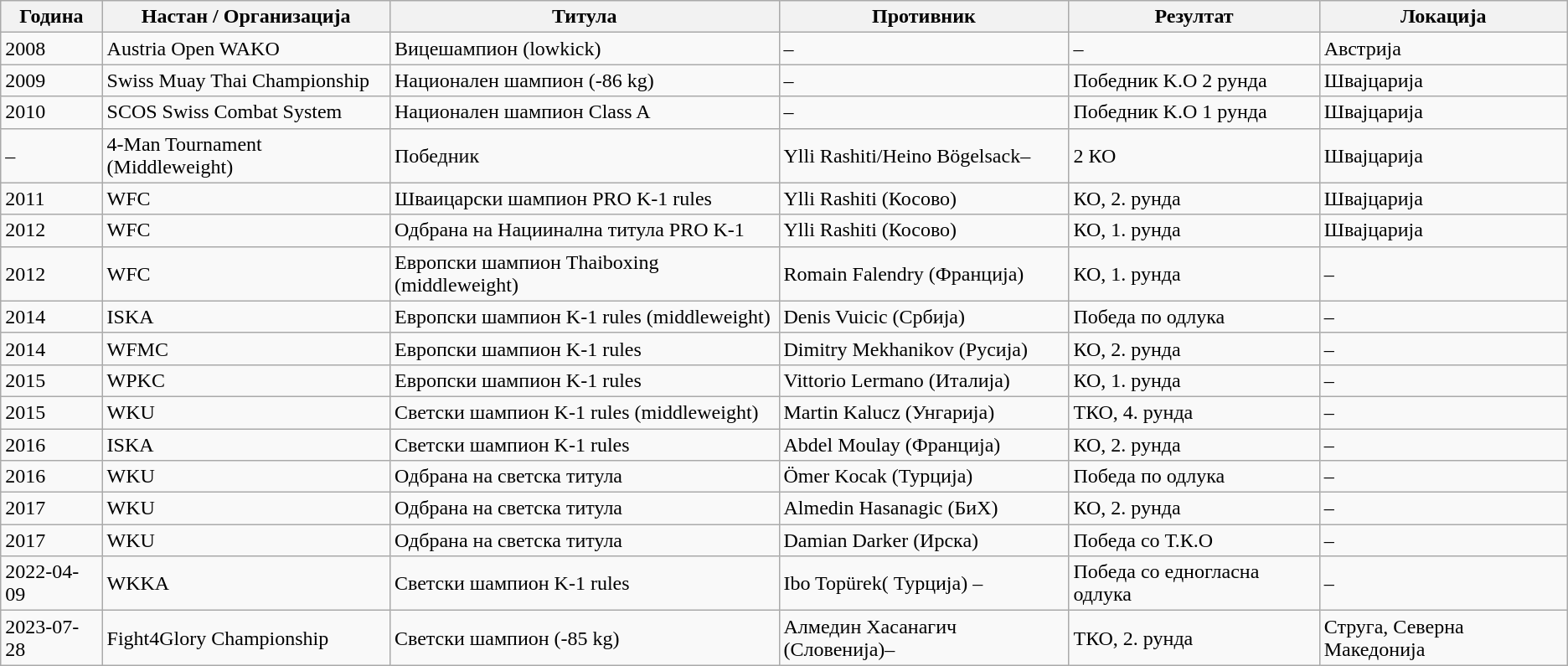<table class="wikitable sortable">
<tr>
<th>Година</th>
<th>Настан / Организација</th>
<th>Титула</th>
<th>Противник</th>
<th>Резултат</th>
<th>Локација</th>
</tr>
<tr>
<td>2008</td>
<td>Austria Open WAKO</td>
<td>Вицешампион (lowkick)</td>
<td>–</td>
<td>–</td>
<td>Австрија</td>
</tr>
<tr>
<td>2009</td>
<td>Swiss Muay Thai Championship</td>
<td>Национален шампион (-86 kg)</td>
<td>–</td>
<td>Победник K.O 2 рунда</td>
<td>Швајцарија</td>
</tr>
<tr>
<td>2010</td>
<td>SCOS Swiss Combat System</td>
<td>Национален шампион Class A</td>
<td>–</td>
<td>Победник K.O 1 рунда</td>
<td>Швајцарија</td>
</tr>
<tr>
<td>–</td>
<td>4-Man Tournament (Middleweight)</td>
<td>Победник</td>
<td>Ylli Rashiti/Heino Bögelsack–</td>
<td>2 КО</td>
<td>Швајцарија</td>
</tr>
<tr>
<td>2011</td>
<td>WFC</td>
<td>Шваицарски  шампион PRO K-1 rules</td>
<td>Ylli Rashiti (Косово)</td>
<td>КО, 2. рунда</td>
<td>Швајцарија</td>
</tr>
<tr>
<td>2012</td>
<td>WFC</td>
<td>Одбрана на Нациинална  титула PRO K-1</td>
<td>Ylli Rashiti (Косово)</td>
<td>КО, 1. рунда</td>
<td>Швајцарија</td>
</tr>
<tr>
<td>2012</td>
<td>WFC</td>
<td>Европски шампион Thaiboxing (middleweight)</td>
<td>Romain Falendry (Франција)</td>
<td>КО, 1. рунда</td>
<td>–</td>
</tr>
<tr>
<td>2014</td>
<td>ISKA</td>
<td>Европски шампион K-1 rules (middleweight)</td>
<td>Denis Vuicic (Србија)</td>
<td>Победа по одлука</td>
<td>–</td>
</tr>
<tr>
<td>2014</td>
<td>WFMC</td>
<td>Европски шампион K-1 rules</td>
<td>Dimitry Mekhanikov (Русија)</td>
<td>КО, 2. рунда</td>
<td>–</td>
</tr>
<tr>
<td>2015</td>
<td>WPKC</td>
<td>Европски шампион K-1 rules</td>
<td>Vittorio Lermano (Италија)</td>
<td>КО, 1. рунда</td>
<td>–</td>
</tr>
<tr>
<td>2015</td>
<td>WKU</td>
<td>Светски шампион K-1 rules (middleweight)</td>
<td>Martin Kalucz (Унгарија)</td>
<td>ТКО, 4. рунда</td>
<td>–</td>
</tr>
<tr>
<td>2016</td>
<td>ISKA</td>
<td>Светски шампион K-1 rules</td>
<td>Abdel Moulay (Франција)</td>
<td>КО, 2. рунда</td>
<td>–</td>
</tr>
<tr>
<td>2016</td>
<td>WKU</td>
<td>Одбрана на светска титула</td>
<td>Ömer Kocak (Турција)</td>
<td>Победа по одлука</td>
<td>–</td>
</tr>
<tr>
<td>2017</td>
<td>WKU</td>
<td>Одбрана на светска титула</td>
<td>Almedin Hasanagic (БиХ)</td>
<td>КО, 2. рунда</td>
<td>–</td>
</tr>
<tr>
<td>2017</td>
<td>WKU</td>
<td>Одбрана на светска титула</td>
<td>Damian Darker (Ирска)</td>
<td>Победа со Т.К.О</td>
<td>–</td>
</tr>
<tr>
<td>2022-04-09</td>
<td>WKKA</td>
<td>Светски шампион K-1 rules</td>
<td>Ibo Topürek( Турција) –</td>
<td>Победа со едногласна одлука</td>
<td>–</td>
</tr>
<tr>
<td>2023-07-28</td>
<td>Fight4Glory Championship</td>
<td>Светски шампион (-85 kg)</td>
<td>Алмедин Хасанагич (Словенија)–</td>
<td>ТКО, 2. рунда</td>
<td>Струга, Северна Македонија</td>
</tr>
</table>
